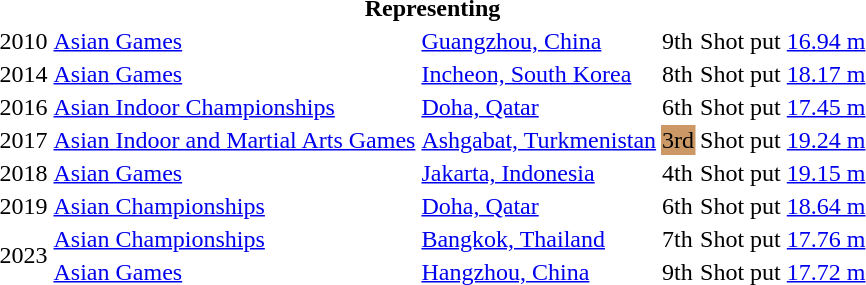<table>
<tr>
<th colspan="6">Representing </th>
</tr>
<tr>
<td>2010</td>
<td><a href='#'>Asian Games</a></td>
<td><a href='#'>Guangzhou, China</a></td>
<td>9th</td>
<td>Shot put</td>
<td><a href='#'>16.94 m</a></td>
</tr>
<tr>
<td>2014</td>
<td><a href='#'>Asian Games</a></td>
<td><a href='#'>Incheon, South Korea</a></td>
<td>8th</td>
<td>Shot put</td>
<td><a href='#'>18.17 m</a></td>
</tr>
<tr>
<td>2016</td>
<td><a href='#'>Asian Indoor Championships</a></td>
<td><a href='#'>Doha, Qatar</a></td>
<td>6th</td>
<td>Shot put</td>
<td><a href='#'>17.45 m</a></td>
</tr>
<tr>
<td>2017</td>
<td><a href='#'>Asian Indoor and Martial Arts Games</a></td>
<td><a href='#'>Ashgabat, Turkmenistan</a></td>
<td bgcolor=cc9966>3rd</td>
<td>Shot put</td>
<td><a href='#'>19.24 m</a></td>
</tr>
<tr>
<td>2018</td>
<td><a href='#'>Asian Games</a></td>
<td><a href='#'>Jakarta, Indonesia</a></td>
<td>4th</td>
<td>Shot put</td>
<td><a href='#'>19.15 m</a></td>
</tr>
<tr>
<td>2019</td>
<td><a href='#'>Asian Championships</a></td>
<td><a href='#'>Doha, Qatar</a></td>
<td>6th</td>
<td>Shot put</td>
<td><a href='#'>18.64 m</a></td>
</tr>
<tr>
<td rowspan=2>2023</td>
<td><a href='#'>Asian Championships</a></td>
<td><a href='#'>Bangkok, Thailand</a></td>
<td>7th</td>
<td>Shot put</td>
<td><a href='#'>17.76 m</a></td>
</tr>
<tr>
<td><a href='#'>Asian Games</a></td>
<td><a href='#'>Hangzhou, China</a></td>
<td>9th</td>
<td>Shot put</td>
<td><a href='#'>17.72 m</a></td>
</tr>
</table>
